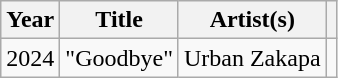<table class="wikitable sortable">
<tr>
<th>Year</th>
<th>Title</th>
<th>Artist(s)</th>
<th class="unsortable"></th>
</tr>
<tr>
<td>2024</td>
<td>"Goodbye"</td>
<td>Urban Zakapa</td>
<td></td>
</tr>
</table>
